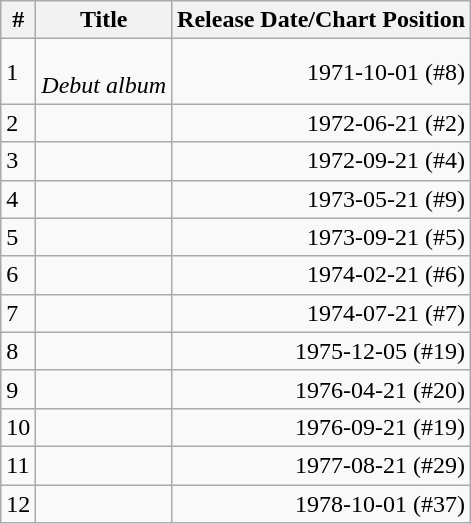<table class="wikitable">
<tr>
<th>#</th>
<th>Title</th>
<th>Release Date/Chart Position</th>
</tr>
<tr>
<td>1</td>
<td align="left"><br><em>Debut album</em></td>
<td align="right">1971-10-01 (#8)</td>
</tr>
<tr>
<td>2</td>
<td align="left"></td>
<td align="right">1972-06-21 (#2)</td>
</tr>
<tr>
<td>3</td>
<td align="left"></td>
<td align="right">1972-09-21 (#4)</td>
</tr>
<tr>
<td>4</td>
<td align="left"></td>
<td align="right">1973-05-21 (#9)</td>
</tr>
<tr>
<td>5</td>
<td align="left"></td>
<td align="right">1973-09-21 (#5)</td>
</tr>
<tr>
<td>6</td>
<td align="left"></td>
<td align="right">1974-02-21 (#6)</td>
</tr>
<tr>
<td>7</td>
<td align="left"><br></td>
<td align="right">1974-07-21 (#7)</td>
</tr>
<tr>
<td>8</td>
<td align="left"></td>
<td align="right">1975-12-05 (#19)</td>
</tr>
<tr>
<td>9</td>
<td align="left"><br></td>
<td align="right">1976-04-21 (#20)</td>
</tr>
<tr>
<td>10</td>
<td align="left"></td>
<td align="right">1976-09-21 (#19)</td>
</tr>
<tr>
<td>11</td>
<td align="left"></td>
<td align="right">1977-08-21 (#29)</td>
</tr>
<tr>
<td>12</td>
<td align="left"></td>
<td align="right">1978-10-01 (#37)</td>
</tr>
</table>
